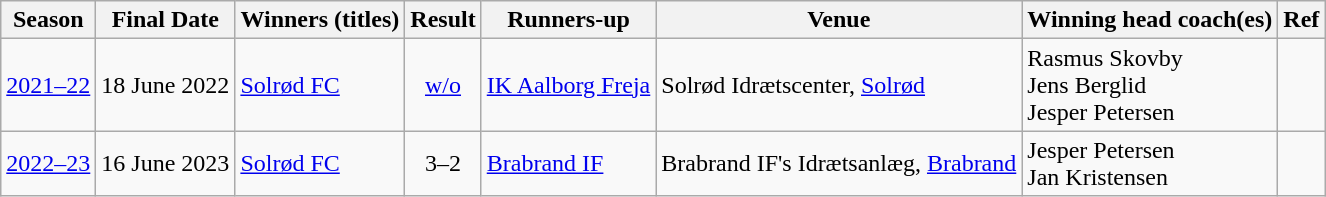<table class="sortable wikitable plainrowheaders" style="text-align:center;">
<tr>
<th>Season</th>
<th>Final Date</th>
<th>Winners (titles)</th>
<th>Result</th>
<th>Runners-up</th>
<th>Venue</th>
<th>Winning head coach(es)</th>
<th>Ref</th>
</tr>
<tr>
<td><a href='#'>2021–22</a></td>
<td>18 June 2022</td>
<td align=left><a href='#'>Solrød FC</a> </td>
<td><a href='#'>w/o</a></td>
<td align=left><a href='#'>IK Aalborg Freja</a></td>
<td align=left>Solrød Idrætscenter, <a href='#'>Solrød</a></td>
<td align=left> Rasmus Skovby<br> Jens Berglid<br> Jesper Petersen</td>
<td><br></td>
</tr>
<tr>
<td><a href='#'>2022–23</a></td>
<td>16 June 2023</td>
<td align=left><a href='#'>Solrød FC</a> </td>
<td>3–2</td>
<td align=left><a href='#'>Brabrand IF</a></td>
<td align=left>Brabrand IF's Idrætsanlæg, <a href='#'>Brabrand</a></td>
<td align=left> Jesper Petersen<br> Jan Kristensen</td>
<td></td>
</tr>
</table>
